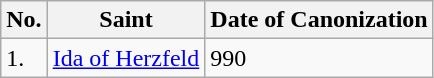<table class="wikitable">
<tr>
<th>No.</th>
<th>Saint</th>
<th>Date of Canonization</th>
</tr>
<tr>
<td>1.</td>
<td><a href='#'>Ida of Herzfeld</a></td>
<td>990</td>
</tr>
</table>
